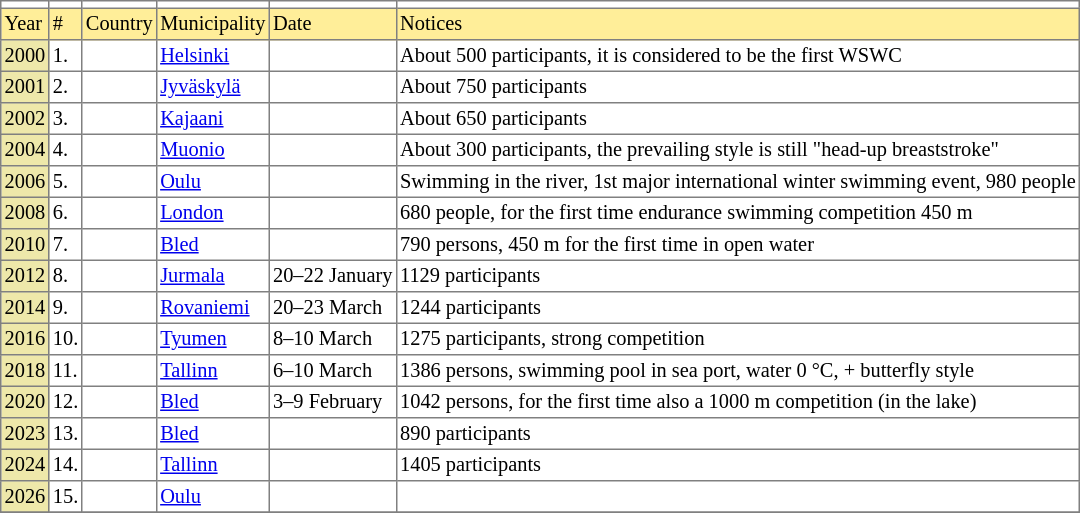<table class="toccolours" style="margin: 0 0 0 0; font-size:85%; text-align:left; border-collapse: collapse;" cellspacing="0" cellpadding="2" border="1">
<tr>
<td></td>
<td></td>
<td></td>
<td></td>
<td></td>
</tr>
<tr>
<td bgcolor="#FFEE99">Year</td>
<td bgcolor="#FFEE99">#</td>
<td bgcolor="#FFEE99">Country</td>
<td bgcolor="#FFEE99">Municipality</td>
<td bgcolor="#FFEE99">Date</td>
<td bgcolor="#FFEE99">Notices</td>
</tr>
<tr>
<td bgcolor="#EEE8AA">2000</td>
<td>1.</td>
<td></td>
<td><a href='#'>Helsinki</a></td>
<td></td>
<td>About 500 participants, it is considered to be the first WSWC</td>
</tr>
<tr>
<td bgcolor="#EEE8AA">2001</td>
<td>2.</td>
<td></td>
<td><a href='#'>Jyväskylä</a></td>
<td></td>
<td>About 750 participants</td>
</tr>
<tr>
<td bgcolor="#EEE8AA">2002</td>
<td>3.</td>
<td></td>
<td><a href='#'>Kajaani</a></td>
<td></td>
<td>About 650 participants</td>
</tr>
<tr>
<td bgcolor="#EEE8AA">2004</td>
<td>4.</td>
<td></td>
<td><a href='#'>Muonio</a></td>
<td></td>
<td>About 300 participants, the prevailing style is still "head-up breaststroke"</td>
</tr>
<tr>
<td bgcolor="#EEE8AA">2006</td>
<td>5.</td>
<td></td>
<td><a href='#'>Oulu</a></td>
<td></td>
<td>Swimming in the river, 1st major international winter swimming event, 980 people</td>
</tr>
<tr>
<td bgcolor="#EEE8AA">2008</td>
<td>6.</td>
<td></td>
<td><a href='#'>London</a></td>
<td></td>
<td>680 people, for the first time endurance swimming competition 450 m</td>
</tr>
<tr>
<td bgcolor="#EEE8AA">2010</td>
<td>7.</td>
<td></td>
<td><a href='#'>Bled</a></td>
<td></td>
<td>790 persons, 450 m for the first time in open water</td>
</tr>
<tr>
<td bgcolor="#EEE8AA">2012</td>
<td>8.</td>
<td></td>
<td><a href='#'>Jurmala</a></td>
<td>20–22 January</td>
<td>1129 participants</td>
</tr>
<tr>
<td bgcolor="#EEE8AA">2014</td>
<td>9.</td>
<td></td>
<td><a href='#'>Rovaniemi</a></td>
<td>20–23 March</td>
<td>1244 participants</td>
</tr>
<tr>
<td bgcolor="#EEE8AA">2016</td>
<td>10.</td>
<td></td>
<td><a href='#'>Tyumen</a></td>
<td>8–10 March</td>
<td>1275 participants, strong competition</td>
</tr>
<tr>
<td bgcolor="#EEE8AA">2018</td>
<td>11.</td>
<td></td>
<td><a href='#'>Tallinn</a></td>
<td>6–10 March</td>
<td>1386 persons, swimming pool in sea port, water 0 °C, + butterfly style</td>
</tr>
<tr>
<td bgcolor="#EEE8AA">2020</td>
<td>12.</td>
<td></td>
<td><a href='#'>Bled</a></td>
<td>3–9 February</td>
<td>1042 persons, for the first time also a 1000 m competition (in the lake)</td>
</tr>
<tr>
<td bgcolor="#EEE8AA">2023</td>
<td>13.</td>
<td></td>
<td><a href='#'>Bled</a></td>
<td></td>
<td>890 participants</td>
</tr>
<tr>
<td bgcolor="#EEE8AA">2024</td>
<td>14.</td>
<td></td>
<td><a href='#'>Tallinn</a></td>
<td></td>
<td>1405 participants</td>
</tr>
<tr>
<td bgcolor="#EEE8AA">2026</td>
<td>15.</td>
<td></td>
<td><a href='#'>Oulu</a></td>
<td></td>
<td></td>
</tr>
<tr>
</tr>
</table>
